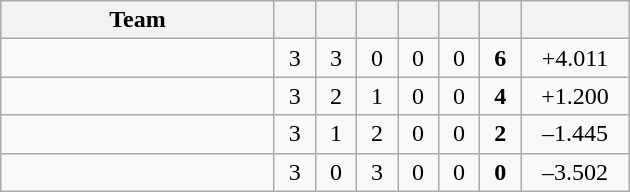<table class="wikitable" style="text-align:center">
<tr>
<th style="width:175px;">Team</th>
<th style="width:20px;"></th>
<th style="width:20px;"></th>
<th style="width:20px;"></th>
<th style="width:20px;"></th>
<th style="width:20px;"></th>
<th style="width:20px;"></th>
<th style="width:65px;"></th>
</tr>
<tr>
<td style="text-align:left"></td>
<td>3</td>
<td>3</td>
<td>0</td>
<td>0</td>
<td>0</td>
<td><strong>6</strong></td>
<td>+4.011</td>
</tr>
<tr>
<td style="text-align:left"></td>
<td>3</td>
<td>2</td>
<td>1</td>
<td>0</td>
<td>0</td>
<td><strong>4</strong></td>
<td>+1.200</td>
</tr>
<tr>
<td style="text-align:left"></td>
<td>3</td>
<td>1</td>
<td>2</td>
<td>0</td>
<td>0</td>
<td><strong>2</strong></td>
<td>–1.445</td>
</tr>
<tr>
<td style="text-align:left"></td>
<td>3</td>
<td>0</td>
<td>3</td>
<td>0</td>
<td>0</td>
<td><strong>0</strong></td>
<td>–3.502</td>
</tr>
</table>
